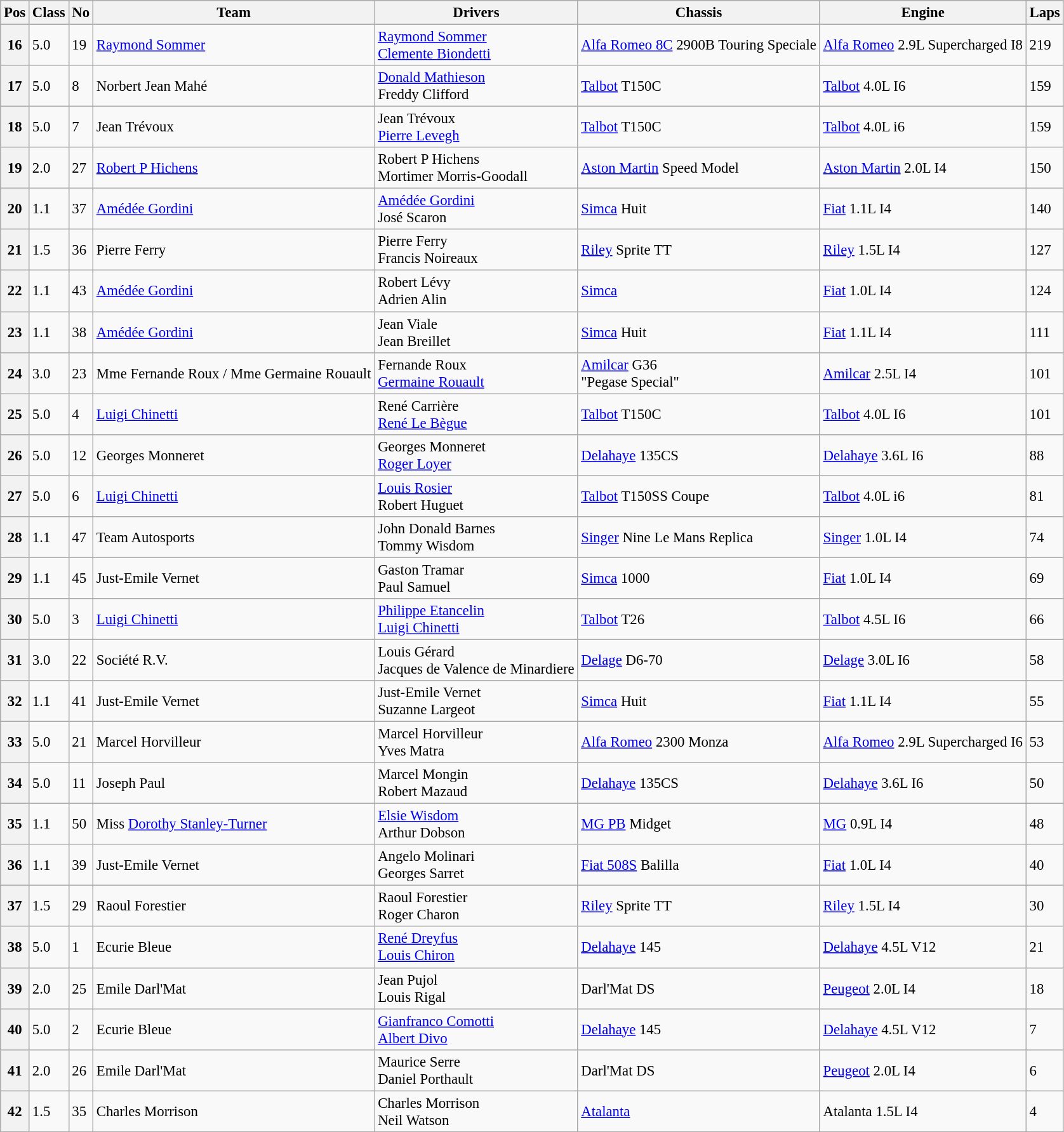<table class="wikitable" style="font-size: 95%;">
<tr>
<th>Pos</th>
<th>Class</th>
<th>No</th>
<th>Team</th>
<th>Drivers</th>
<th>Chassis</th>
<th>Engine</th>
<th>Laps</th>
</tr>
<tr>
<th>16</th>
<td>5.0</td>
<td>19</td>
<td> <a href='#'>Raymond Sommer</a></td>
<td> <a href='#'>Raymond Sommer</a><br> <a href='#'>Clemente Biondetti</a></td>
<td><a href='#'>Alfa Romeo 8C</a> 2900B Touring Speciale</td>
<td><a href='#'>Alfa Romeo</a> 2.9L Supercharged I8</td>
<td>219</td>
</tr>
<tr>
<th>17</th>
<td>5.0</td>
<td>8</td>
<td> Norbert Jean Mahé</td>
<td><a href='#'>Donald Mathieson</a><br> Freddy Clifford</td>
<td><a href='#'>Talbot</a> T150C</td>
<td><a href='#'>Talbot</a> 4.0L I6</td>
<td>159</td>
</tr>
<tr>
<th>18</th>
<td>5.0</td>
<td>7</td>
<td> Jean Trévoux</td>
<td> Jean Trévoux<br> <a href='#'>Pierre Levegh</a></td>
<td><a href='#'>Talbot</a> T150C</td>
<td><a href='#'>Talbot</a> 4.0L i6</td>
<td>159</td>
</tr>
<tr>
<th>19</th>
<td>2.0</td>
<td>27</td>
<td> <a href='#'>Robert P Hichens</a></td>
<td> Robert P Hichens<br> Mortimer Morris-Goodall</td>
<td><a href='#'>Aston Martin</a> Speed Model</td>
<td><a href='#'>Aston Martin</a> 2.0L I4</td>
<td>150</td>
</tr>
<tr>
<th>20</th>
<td>1.1</td>
<td>37</td>
<td> <a href='#'>Amédée Gordini</a></td>
<td> <a href='#'>Amédée Gordini</a><br> José Scaron</td>
<td><a href='#'>Simca</a> Huit</td>
<td><a href='#'>Fiat</a> 1.1L I4</td>
<td>140</td>
</tr>
<tr>
<th>21</th>
<td>1.5</td>
<td>36</td>
<td> Pierre Ferry</td>
<td> Pierre Ferry<br> Francis Noireaux</td>
<td><a href='#'>Riley</a> Sprite TT</td>
<td><a href='#'>Riley</a> 1.5L I4</td>
<td>127</td>
</tr>
<tr>
<th>22</th>
<td>1.1</td>
<td>43</td>
<td> <a href='#'>Amédée Gordini</a></td>
<td> Robert Lévy<br> Adrien Alin</td>
<td><a href='#'>Simca</a></td>
<td><a href='#'>Fiat</a> 1.0L I4</td>
<td>124</td>
</tr>
<tr>
<th>23</th>
<td>1.1</td>
<td>38</td>
<td> <a href='#'>Amédée Gordini</a></td>
<td> Jean Viale<br> Jean Breillet</td>
<td><a href='#'>Simca</a> Huit</td>
<td><a href='#'>Fiat</a> 1.1L I4</td>
<td>111</td>
</tr>
<tr>
<th>24</th>
<td>3.0</td>
<td>23</td>
<td> Mme Fernande Roux / Mme Germaine Rouault</td>
<td> Fernande Roux<br> <a href='#'>Germaine Rouault</a></td>
<td><a href='#'>Amilcar</a> G36<br>"Pegase Special"</td>
<td><a href='#'>Amilcar</a> 2.5L I4</td>
<td>101</td>
</tr>
<tr>
<th>25</th>
<td>5.0</td>
<td>4</td>
<td> <a href='#'>Luigi Chinetti</a></td>
<td> René Carrière<br> <a href='#'>René Le Bègue</a></td>
<td><a href='#'>Talbot</a> T150C</td>
<td><a href='#'>Talbot</a> 4.0L I6</td>
<td>101</td>
</tr>
<tr>
<th>26</th>
<td>5.0</td>
<td>12</td>
<td> Georges Monneret</td>
<td> Georges Monneret<br> <a href='#'>Roger Loyer</a></td>
<td><a href='#'>Delahaye</a> 135CS</td>
<td><a href='#'>Delahaye</a> 3.6L I6</td>
<td>88</td>
</tr>
<tr>
<th>27</th>
<td>5.0</td>
<td>6</td>
<td> <a href='#'>Luigi Chinetti</a></td>
<td> <a href='#'>Louis Rosier</a><br> Robert Huguet</td>
<td><a href='#'>Talbot</a> T150SS Coupe</td>
<td><a href='#'>Talbot</a> 4.0L i6</td>
<td>81</td>
</tr>
<tr>
<th>28</th>
<td>1.1</td>
<td>47</td>
<td> Team Autosports</td>
<td> John Donald Barnes<br> Tommy Wisdom</td>
<td><a href='#'>Singer</a> Nine Le Mans Replica</td>
<td><a href='#'>Singer</a> 1.0L I4</td>
<td>74</td>
</tr>
<tr>
<th>29</th>
<td>1.1</td>
<td>45</td>
<td> Just-Emile Vernet</td>
<td> Gaston Tramar<br> Paul Samuel</td>
<td><a href='#'>Simca</a> 1000</td>
<td><a href='#'>Fiat</a> 1.0L I4</td>
<td>69</td>
</tr>
<tr>
<th>30</th>
<td>5.0</td>
<td>3</td>
<td> <a href='#'>Luigi Chinetti</a></td>
<td> <a href='#'>Philippe Etancelin</a><br> <a href='#'>Luigi Chinetti</a></td>
<td><a href='#'>Talbot</a> T26</td>
<td><a href='#'>Talbot</a> 4.5L I6</td>
<td>66</td>
</tr>
<tr>
<th>31</th>
<td>3.0</td>
<td>22</td>
<td> Société R.V.</td>
<td> Louis Gérard<br> Jacques de Valence de Minardiere</td>
<td><a href='#'>Delage</a> D6-70</td>
<td><a href='#'>Delage</a> 3.0L I6</td>
<td>58</td>
</tr>
<tr>
<th>32</th>
<td>1.1</td>
<td>41</td>
<td> Just-Emile Vernet</td>
<td> Just-Emile Vernet<br> Suzanne Largeot</td>
<td><a href='#'>Simca</a> Huit</td>
<td><a href='#'>Fiat</a> 1.1L I4</td>
<td>55</td>
</tr>
<tr>
<th>33</th>
<td>5.0</td>
<td>21</td>
<td> Marcel Horvilleur</td>
<td> Marcel Horvilleur<br> Yves Matra</td>
<td><a href='#'>Alfa Romeo</a> 2300 Monza</td>
<td><a href='#'>Alfa Romeo</a> 2.9L Supercharged I6</td>
<td>53</td>
</tr>
<tr>
<th>34</th>
<td>5.0</td>
<td>11</td>
<td> Joseph Paul</td>
<td> Marcel Mongin<br> Robert Mazaud</td>
<td><a href='#'>Delahaye</a> 135CS</td>
<td><a href='#'>Delahaye</a> 3.6L I6</td>
<td>50</td>
</tr>
<tr>
<th>35</th>
<td>1.1</td>
<td>50</td>
<td> Miss <a href='#'>Dorothy Stanley-Turner</a></td>
<td> <a href='#'>Elsie Wisdom</a><br> Arthur Dobson</td>
<td><a href='#'>MG PB</a> Midget</td>
<td><a href='#'>MG</a> 0.9L I4</td>
<td>48</td>
</tr>
<tr>
<th>36</th>
<td>1.1</td>
<td>39</td>
<td> Just-Emile Vernet</td>
<td> Angelo Molinari<br> Georges Sarret</td>
<td><a href='#'>Fiat 508S</a> Balilla</td>
<td><a href='#'>Fiat</a> 1.0L I4</td>
<td>40</td>
</tr>
<tr>
<th>37</th>
<td>1.5</td>
<td>29</td>
<td> Raoul Forestier</td>
<td> Raoul Forestier<br> Roger Charon</td>
<td><a href='#'>Riley</a> Sprite TT</td>
<td><a href='#'>Riley</a> 1.5L I4</td>
<td>30</td>
</tr>
<tr>
<th>38</th>
<td>5.0</td>
<td>1</td>
<td> Ecurie Bleue</td>
<td> <a href='#'>René Dreyfus</a><br> <a href='#'>Louis Chiron</a></td>
<td><a href='#'>Delahaye</a> 145</td>
<td><a href='#'>Delahaye</a> 4.5L V12</td>
<td>21</td>
</tr>
<tr>
<th>39</th>
<td>2.0</td>
<td>25</td>
<td> Emile Darl'Mat</td>
<td> Jean Pujol<br> Louis Rigal</td>
<td>Darl'Mat DS</td>
<td><a href='#'>Peugeot</a> 2.0L I4</td>
<td>18</td>
</tr>
<tr>
<th>40</th>
<td>5.0</td>
<td>2</td>
<td> Ecurie Bleue</td>
<td> <a href='#'>Gianfranco Comotti</a><br> <a href='#'>Albert Divo</a></td>
<td><a href='#'>Delahaye</a> 145</td>
<td><a href='#'>Delahaye</a> 4.5L V12</td>
<td>7</td>
</tr>
<tr>
<th>41</th>
<td>2.0</td>
<td>26</td>
<td> Emile Darl'Mat</td>
<td> Maurice Serre<br> Daniel Porthault</td>
<td>Darl'Mat DS</td>
<td><a href='#'>Peugeot</a> 2.0L I4</td>
<td>6</td>
</tr>
<tr>
<th>42</th>
<td>1.5</td>
<td>35</td>
<td> Charles Morrison</td>
<td> Charles Morrison<br> Neil Watson</td>
<td><a href='#'>Atalanta</a></td>
<td>Atalanta 1.5L I4</td>
<td>4</td>
</tr>
</table>
